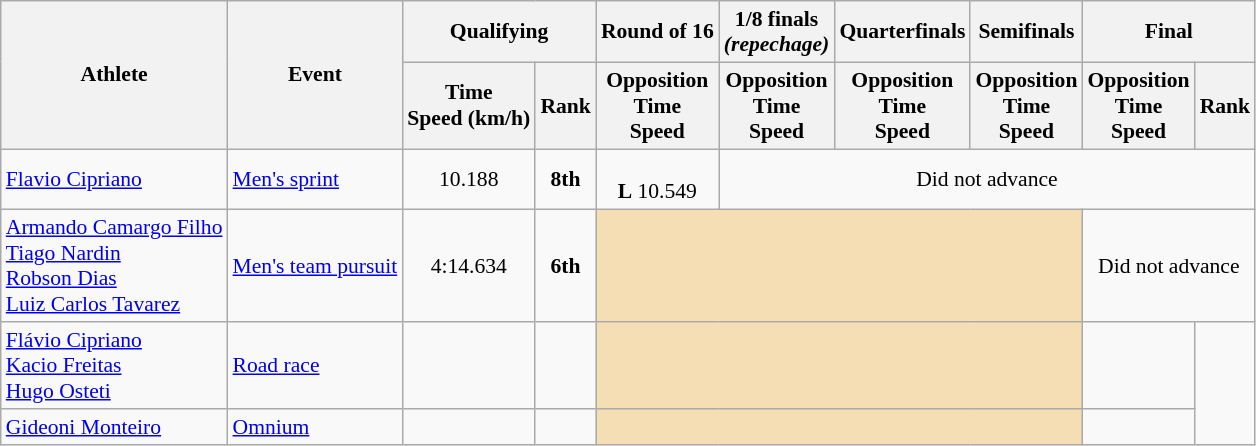<table class="wikitable" style="font-size:90%">
<tr>
<th rowspan=2>Athlete</th>
<th rowspan=2>Event</th>
<th colspan=2>Qualifying</th>
<th>Round of 16</th>
<th>1/8 finals<br><em>(repechage)</em></th>
<th>Quarterfinals</th>
<th>Semifinals</th>
<th colspan=2>Final</th>
</tr>
<tr>
<th>Time<br>Speed (km/h)</th>
<th>Rank</th>
<th>Opposition<br>Time<br>Speed</th>
<th>Opposition<br>Time<br>Speed</th>
<th>Opposition<br>Time<br>Speed</th>
<th>Opposition<br>Time<br>Speed</th>
<th>Opposition<br>Time<br>Speed</th>
<th>Rank</th>
</tr>
<tr>
<td><a href='#'>Flavio Cipriano</a></td>
<td><a href='#'>Men's sprint</a></td>
<td align=center>10.188</td>
<td align=center><strong>8th</strong></td>
<td align=center><br><strong>L</strong> 10.549</td>
<td align="center" colspan="7">Did not advance</td>
</tr>
<tr>
<td><a href='#'>Armando Camargo Filho</a><br><a href='#'>Tiago Nardin</a><br><a href='#'>Robson Dias</a><br><a href='#'>Luiz Carlos Tavarez</a></td>
<td><a href='#'>Men's team pursuit</a></td>
<td align=center>4:14.634</td>
<td align=center><strong>6th</strong></td>
<td colspan=4 bgcolor=wheat></td>
<td align="center" colspan="7">Did not advance</td>
</tr>
<tr>
<td><a href='#'>Flávio Cipriano</a><br><a href='#'>Kacio Freitas</a><br><a href='#'>Hugo Osteti</a></td>
<td><a href='#'>Road race</a></td>
<td align=center></td>
<td align=center></td>
<td colspan=4 bgcolor=wheat></td>
<td align=center></td>
</tr>
<tr>
<td><a href='#'>Gideoni Monteiro</a></td>
<td><a href='#'>Omnium</a></td>
<td align=center></td>
<td align=center></td>
<td colspan=4 bgcolor=wheat></td>
<td align=center></td>
</tr>
</table>
